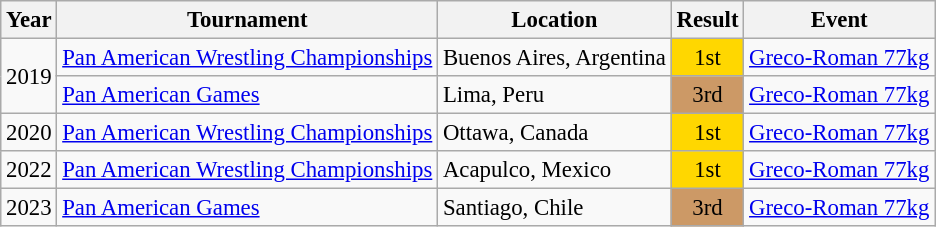<table class="wikitable" style="font-size:95%;">
<tr>
<th>Year</th>
<th>Tournament</th>
<th>Location</th>
<th>Result</th>
<th>Event</th>
</tr>
<tr>
<td rowspan=2>2019</td>
<td><a href='#'>Pan American Wrestling Championships</a></td>
<td>Buenos Aires, Argentina</td>
<td align="center" bgcolor="gold">1st</td>
<td><a href='#'>Greco-Roman 77kg</a></td>
</tr>
<tr>
<td><a href='#'>Pan American Games</a></td>
<td>Lima, Peru</td>
<td align="center" bgcolor="cc9966">3rd</td>
<td><a href='#'>Greco-Roman 77kg</a></td>
</tr>
<tr>
<td>2020</td>
<td><a href='#'>Pan American Wrestling Championships</a></td>
<td>Ottawa, Canada</td>
<td align="center" bgcolor="gold">1st</td>
<td><a href='#'>Greco-Roman 77kg</a></td>
</tr>
<tr>
<td>2022</td>
<td><a href='#'>Pan American Wrestling Championships</a></td>
<td>Acapulco, Mexico</td>
<td align="center" bgcolor="gold">1st</td>
<td><a href='#'>Greco-Roman 77kg</a></td>
</tr>
<tr>
<td>2023</td>
<td><a href='#'>Pan American Games</a></td>
<td>Santiago, Chile</td>
<td align="center" bgcolor="cc9966">3rd</td>
<td><a href='#'>Greco-Roman 77kg</a></td>
</tr>
</table>
